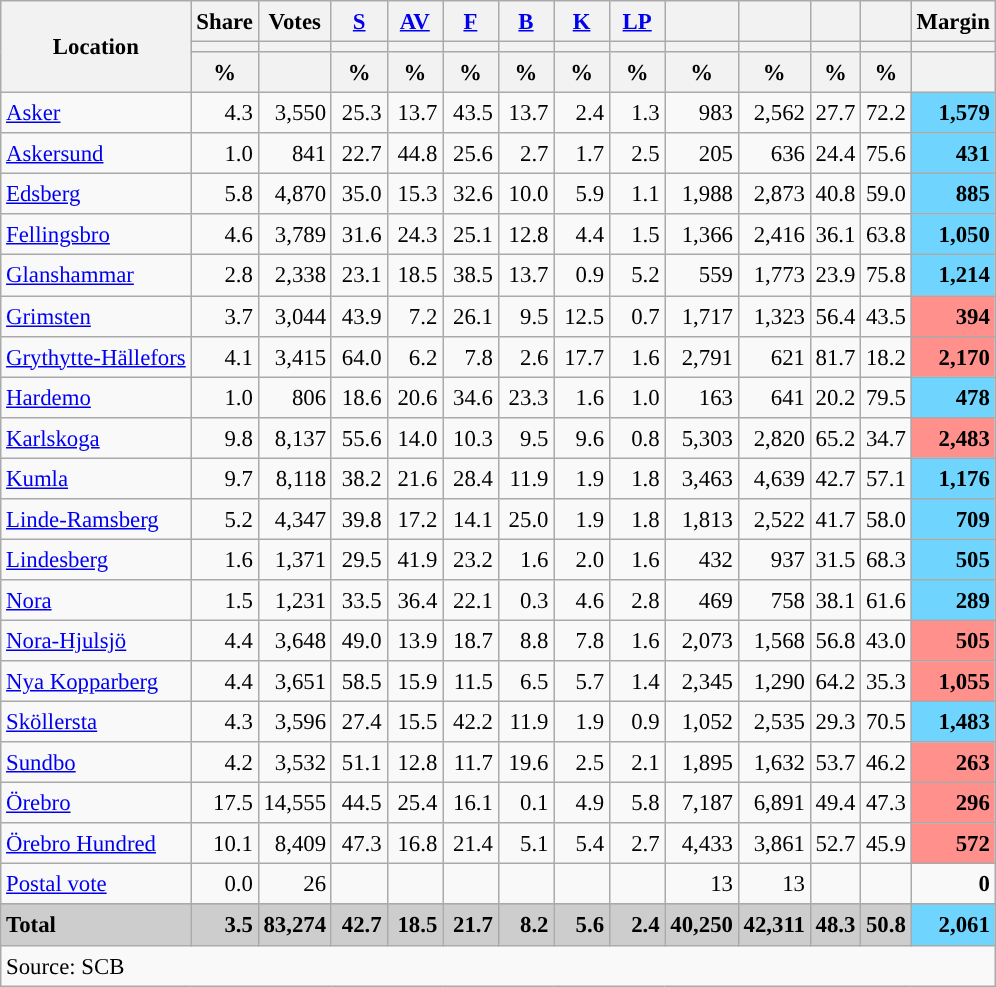<table class="wikitable sortable" style="text-align:right; font-size:95%; line-height:20px;">
<tr>
<th rowspan="3">Location</th>
<th>Share</th>
<th>Votes</th>
<th width="30px" class="unsortable"><a href='#'>S</a></th>
<th width="30px" class="unsortable"><a href='#'>AV</a></th>
<th width="30px" class="unsortable"><a href='#'>F</a></th>
<th width="30px" class="unsortable"><a href='#'>B</a></th>
<th width="30px" class="unsortable"><a href='#'>K</a></th>
<th width="30px" class="unsortable"><a href='#'>LP</a></th>
<th></th>
<th></th>
<th></th>
<th></th>
<th>Margin</th>
</tr>
<tr>
<th></th>
<th></th>
<th style="background:"></th>
<th style="background:"></th>
<th style="background:"></th>
<th style="background:"></th>
<th style="background:"></th>
<th style="background:"></th>
<th style="background:"></th>
<th style="background:"></th>
<th style="background:"></th>
<th style="background:"></th>
<th></th>
</tr>
<tr>
<th data-sort-type="number">%</th>
<th></th>
<th data-sort-type="number">%</th>
<th data-sort-type="number">%</th>
<th data-sort-type="number">%</th>
<th data-sort-type="number">%</th>
<th data-sort-type="number">%</th>
<th data-sort-type="number">%</th>
<th data-sort-type="number">%</th>
<th data-sort-type="number">%</th>
<th data-sort-type="number">%</th>
<th data-sort-type="number">%</th>
<th></th>
</tr>
<tr>
<td align=left><a href='#'>Asker</a></td>
<td>4.3</td>
<td>3,550</td>
<td>25.3</td>
<td>13.7</td>
<td>43.5</td>
<td>13.7</td>
<td>2.4</td>
<td>1.3</td>
<td>983</td>
<td>2,562</td>
<td>27.7</td>
<td>72.2</td>
<td bgcolor=#6fd5fe><strong>1,579</strong></td>
</tr>
<tr>
<td align=left><a href='#'>Askersund</a></td>
<td>1.0</td>
<td>841</td>
<td>22.7</td>
<td>44.8</td>
<td>25.6</td>
<td>2.7</td>
<td>1.7</td>
<td>2.5</td>
<td>205</td>
<td>636</td>
<td>24.4</td>
<td>75.6</td>
<td bgcolor=#6fd5fe><strong>431</strong></td>
</tr>
<tr>
<td align=left><a href='#'>Edsberg</a></td>
<td>5.8</td>
<td>4,870</td>
<td>35.0</td>
<td>15.3</td>
<td>32.6</td>
<td>10.0</td>
<td>5.9</td>
<td>1.1</td>
<td>1,988</td>
<td>2,873</td>
<td>40.8</td>
<td>59.0</td>
<td bgcolor=#6fd5fe><strong>885</strong></td>
</tr>
<tr>
<td align=left><a href='#'>Fellingsbro</a></td>
<td>4.6</td>
<td>3,789</td>
<td>31.6</td>
<td>24.3</td>
<td>25.1</td>
<td>12.8</td>
<td>4.4</td>
<td>1.5</td>
<td>1,366</td>
<td>2,416</td>
<td>36.1</td>
<td>63.8</td>
<td bgcolor=#6fd5fe><strong>1,050</strong></td>
</tr>
<tr>
<td align=left><a href='#'>Glanshammar</a></td>
<td>2.8</td>
<td>2,338</td>
<td>23.1</td>
<td>18.5</td>
<td>38.5</td>
<td>13.7</td>
<td>0.9</td>
<td>5.2</td>
<td>559</td>
<td>1,773</td>
<td>23.9</td>
<td>75.8</td>
<td bgcolor=#6fd5fe><strong>1,214</strong></td>
</tr>
<tr>
<td align=left><a href='#'>Grimsten</a></td>
<td>3.7</td>
<td>3,044</td>
<td>43.9</td>
<td>7.2</td>
<td>26.1</td>
<td>9.5</td>
<td>12.5</td>
<td>0.7</td>
<td>1,717</td>
<td>1,323</td>
<td>56.4</td>
<td>43.5</td>
<td bgcolor=#ff908c><strong>394</strong></td>
</tr>
<tr>
<td align=left><a href='#'>Grythytte-Hällefors</a></td>
<td>4.1</td>
<td>3,415</td>
<td>64.0</td>
<td>6.2</td>
<td>7.8</td>
<td>2.6</td>
<td>17.7</td>
<td>1.6</td>
<td>2,791</td>
<td>621</td>
<td>81.7</td>
<td>18.2</td>
<td bgcolor=#ff908c><strong>2,170</strong></td>
</tr>
<tr>
<td align=left><a href='#'>Hardemo</a></td>
<td>1.0</td>
<td>806</td>
<td>18.6</td>
<td>20.6</td>
<td>34.6</td>
<td>23.3</td>
<td>1.6</td>
<td>1.0</td>
<td>163</td>
<td>641</td>
<td>20.2</td>
<td>79.5</td>
<td bgcolor=#6fd5fe><strong>478</strong></td>
</tr>
<tr>
<td align=left><a href='#'>Karlskoga</a></td>
<td>9.8</td>
<td>8,137</td>
<td>55.6</td>
<td>14.0</td>
<td>10.3</td>
<td>9.5</td>
<td>9.6</td>
<td>0.8</td>
<td>5,303</td>
<td>2,820</td>
<td>65.2</td>
<td>34.7</td>
<td bgcolor=#ff908c><strong>2,483</strong></td>
</tr>
<tr>
<td align=left><a href='#'>Kumla</a></td>
<td>9.7</td>
<td>8,118</td>
<td>38.2</td>
<td>21.6</td>
<td>28.4</td>
<td>11.9</td>
<td>1.9</td>
<td>1.8</td>
<td>3,463</td>
<td>4,639</td>
<td>42.7</td>
<td>57.1</td>
<td bgcolor=#6fd5fe><strong>1,176</strong></td>
</tr>
<tr>
<td align=left><a href='#'>Linde-Ramsberg</a></td>
<td>5.2</td>
<td>4,347</td>
<td>39.8</td>
<td>17.2</td>
<td>14.1</td>
<td>25.0</td>
<td>1.9</td>
<td>1.8</td>
<td>1,813</td>
<td>2,522</td>
<td>41.7</td>
<td>58.0</td>
<td bgcolor=#6fd5fe><strong>709</strong></td>
</tr>
<tr>
<td align=left><a href='#'>Lindesberg</a></td>
<td>1.6</td>
<td>1,371</td>
<td>29.5</td>
<td>41.9</td>
<td>23.2</td>
<td>1.6</td>
<td>2.0</td>
<td>1.6</td>
<td>432</td>
<td>937</td>
<td>31.5</td>
<td>68.3</td>
<td bgcolor=#6fd5fe><strong>505</strong></td>
</tr>
<tr>
<td align=left><a href='#'>Nora</a></td>
<td>1.5</td>
<td>1,231</td>
<td>33.5</td>
<td>36.4</td>
<td>22.1</td>
<td>0.3</td>
<td>4.6</td>
<td>2.8</td>
<td>469</td>
<td>758</td>
<td>38.1</td>
<td>61.6</td>
<td bgcolor=#6fd5fe><strong>289</strong></td>
</tr>
<tr>
<td align=left><a href='#'>Nora-Hjulsjö</a></td>
<td>4.4</td>
<td>3,648</td>
<td>49.0</td>
<td>13.9</td>
<td>18.7</td>
<td>8.8</td>
<td>7.8</td>
<td>1.6</td>
<td>2,073</td>
<td>1,568</td>
<td>56.8</td>
<td>43.0</td>
<td bgcolor=#ff908c><strong>505</strong></td>
</tr>
<tr>
<td align=left><a href='#'>Nya Kopparberg</a></td>
<td>4.4</td>
<td>3,651</td>
<td>58.5</td>
<td>15.9</td>
<td>11.5</td>
<td>6.5</td>
<td>5.7</td>
<td>1.4</td>
<td>2,345</td>
<td>1,290</td>
<td>64.2</td>
<td>35.3</td>
<td bgcolor=#ff908c><strong>1,055</strong></td>
</tr>
<tr>
<td align=left><a href='#'>Sköllersta</a></td>
<td>4.3</td>
<td>3,596</td>
<td>27.4</td>
<td>15.5</td>
<td>42.2</td>
<td>11.9</td>
<td>1.9</td>
<td>0.9</td>
<td>1,052</td>
<td>2,535</td>
<td>29.3</td>
<td>70.5</td>
<td bgcolor=#6fd5fe><strong>1,483</strong></td>
</tr>
<tr>
<td align=left><a href='#'>Sundbo</a></td>
<td>4.2</td>
<td>3,532</td>
<td>51.1</td>
<td>12.8</td>
<td>11.7</td>
<td>19.6</td>
<td>2.5</td>
<td>2.1</td>
<td>1,895</td>
<td>1,632</td>
<td>53.7</td>
<td>46.2</td>
<td bgcolor=#ff908c><strong>263</strong></td>
</tr>
<tr>
<td align=left><a href='#'>Örebro</a></td>
<td>17.5</td>
<td>14,555</td>
<td>44.5</td>
<td>25.4</td>
<td>16.1</td>
<td>0.1</td>
<td>4.9</td>
<td>5.8</td>
<td>7,187</td>
<td>6,891</td>
<td>49.4</td>
<td>47.3</td>
<td bgcolor=#ff908c><strong>296</strong></td>
</tr>
<tr>
<td align=left><a href='#'>Örebro Hundred</a></td>
<td>10.1</td>
<td>8,409</td>
<td>47.3</td>
<td>16.8</td>
<td>21.4</td>
<td>5.1</td>
<td>5.4</td>
<td>2.7</td>
<td>4,433</td>
<td>3,861</td>
<td>52.7</td>
<td>45.9</td>
<td bgcolor=#ff908c><strong>572</strong></td>
</tr>
<tr>
<td align=left><a href='#'>Postal vote</a></td>
<td>0.0</td>
<td>26</td>
<td></td>
<td></td>
<td></td>
<td></td>
<td></td>
<td></td>
<td>13</td>
<td>13</td>
<td></td>
<td></td>
<td><strong>0</strong></td>
</tr>
<tr>
</tr>
<tr style="background:#CDCDCD;">
<td align=left><strong>Total</strong></td>
<td><strong>3.5</strong></td>
<td><strong>83,274</strong></td>
<td><strong>42.7</strong></td>
<td><strong>18.5</strong></td>
<td><strong>21.7</strong></td>
<td><strong>8.2</strong></td>
<td><strong>5.6</strong></td>
<td><strong>2.4</strong></td>
<td><strong>40,250</strong></td>
<td><strong>42,311</strong></td>
<td><strong>48.3</strong></td>
<td><strong>50.8</strong></td>
<td bgcolor=#6fd5fe><strong>2,061</strong></td>
</tr>
<tr>
<td align=left colspan=14>Source: SCB </td>
</tr>
</table>
